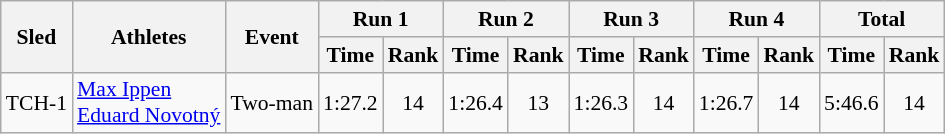<table class="wikitable" border="1" style="font-size:90%">
<tr>
<th rowspan="2">Sled</th>
<th rowspan="2">Athletes</th>
<th rowspan="2">Event</th>
<th colspan="2">Run 1</th>
<th colspan="2">Run 2</th>
<th colspan="2">Run 3</th>
<th colspan="2">Run 4</th>
<th colspan="2">Total</th>
</tr>
<tr>
<th>Time</th>
<th>Rank</th>
<th>Time</th>
<th>Rank</th>
<th>Time</th>
<th>Rank</th>
<th>Time</th>
<th>Rank</th>
<th>Time</th>
<th>Rank</th>
</tr>
<tr>
<td align="center">TCH-1</td>
<td><a href='#'>Max Ippen</a><br><a href='#'>Eduard Novotný</a></td>
<td>Two-man</td>
<td align="center">1:27.2</td>
<td align="center">14</td>
<td align="center">1:26.4</td>
<td align="center">13</td>
<td align="center">1:26.3</td>
<td align="center">14</td>
<td align="center">1:26.7</td>
<td align="center">14</td>
<td align="center">5:46.6</td>
<td align="center">14</td>
</tr>
</table>
